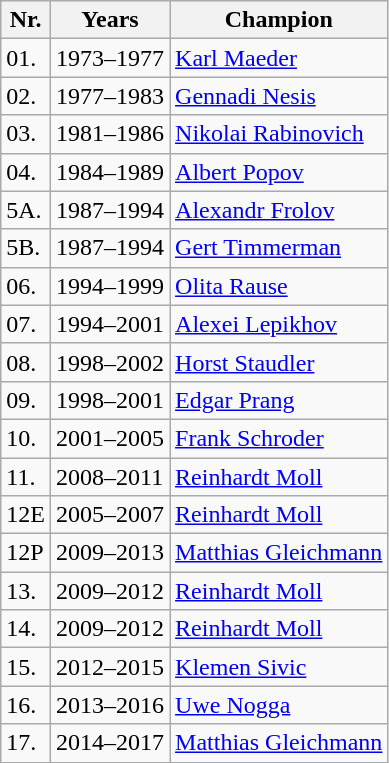<table class="wikitable">
<tr>
<th>Nr.</th>
<th>Years</th>
<th>Champion</th>
</tr>
<tr>
<td>01.</td>
<td>1973–1977</td>
<td> <a href='#'>Karl Maeder</a></td>
</tr>
<tr>
<td>02.</td>
<td>1977–1983</td>
<td> <a href='#'>Gennadi Nesis</a></td>
</tr>
<tr>
<td>03.</td>
<td>1981–1986</td>
<td> <a href='#'>Nikolai Rabinovich</a></td>
</tr>
<tr>
<td>04.</td>
<td>1984–1989</td>
<td> <a href='#'>Albert Popov</a></td>
</tr>
<tr>
<td>5A.</td>
<td>1987–1994</td>
<td> <a href='#'>Alexandr Frolov</a></td>
</tr>
<tr>
<td>5B.</td>
<td>1987–1994</td>
<td> <a href='#'>Gert Timmerman</a></td>
</tr>
<tr>
<td>06.</td>
<td>1994–1999</td>
<td> <a href='#'>Olita Rause</a></td>
</tr>
<tr>
<td>07.</td>
<td>1994–2001</td>
<td> <a href='#'>Alexei Lepikhov</a></td>
</tr>
<tr>
<td>08.</td>
<td>1998–2002</td>
<td> <a href='#'>Horst Staudler</a></td>
</tr>
<tr>
<td>09.</td>
<td>1998–2001</td>
<td> <a href='#'>Edgar Prang</a></td>
</tr>
<tr>
<td>10.</td>
<td>2001–2005</td>
<td> <a href='#'>Frank Schroder</a></td>
</tr>
<tr>
<td>11.</td>
<td>2008–2011</td>
<td> <a href='#'>Reinhardt Moll</a></td>
</tr>
<tr>
<td>12E</td>
<td>2005–2007</td>
<td> <a href='#'>Reinhardt Moll</a></td>
</tr>
<tr>
<td>12P</td>
<td>2009–2013</td>
<td> <a href='#'>Matthias Gleichmann</a></td>
</tr>
<tr>
<td>13.</td>
<td>2009–2012</td>
<td> <a href='#'>Reinhardt Moll</a></td>
</tr>
<tr>
<td>14.</td>
<td>2009–2012</td>
<td> <a href='#'>Reinhardt Moll</a></td>
</tr>
<tr>
<td>15.</td>
<td>2012–2015</td>
<td> <a href='#'>Klemen Sivic</a></td>
</tr>
<tr>
<td>16.</td>
<td>2013–2016</td>
<td> <a href='#'>Uwe Nogga</a></td>
</tr>
<tr>
<td>17.</td>
<td>2014–2017</td>
<td> <a href='#'>Matthias Gleichmann</a></td>
</tr>
</table>
